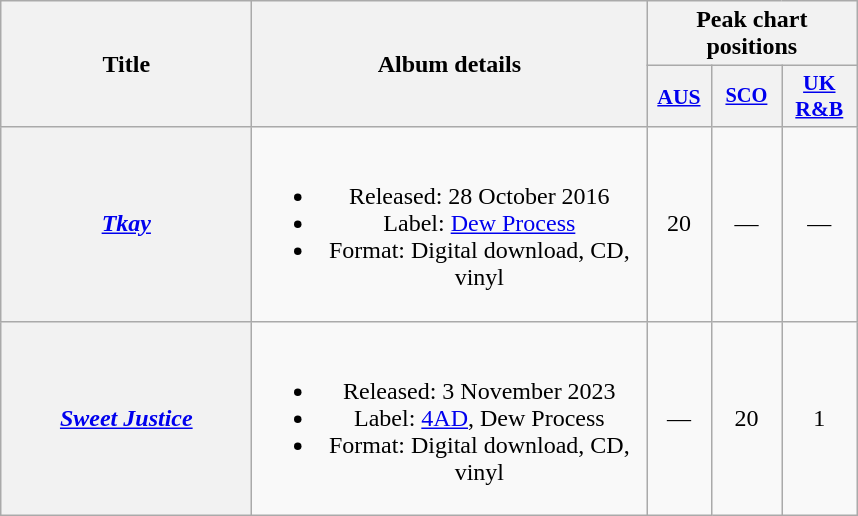<table class="wikitable plainrowheaders" style="text-align:center;">
<tr>
<th scope="col" rowspan="2" style="width:10em;">Title</th>
<th scope="col" rowspan="2" style="width:16em;">Album details</th>
<th scope="col" colspan="3">Peak chart positions</th>
</tr>
<tr>
<th scope="col" style="width:2.5em;font-size:90%;"><a href='#'>AUS</a><br></th>
<th scope="col" style="width:3em;font-size:85%;"><a href='#'>SCO</a><br></th>
<th scope="col" style="width:3em;font-size:90%;"><a href='#'>UK<br>R&B</a><br></th>
</tr>
<tr>
<th scope="row"><em><a href='#'>Tkay</a></em></th>
<td><br><ul><li>Released: 28 October 2016</li><li>Label: <a href='#'>Dew Process</a></li><li>Format: Digital download, CD, vinyl</li></ul></td>
<td>20</td>
<td>—</td>
<td>—</td>
</tr>
<tr>
<th scope="row"><em><a href='#'>Sweet Justice</a></em></th>
<td><br><ul><li>Released: 3 November 2023</li><li>Label: <a href='#'>4AD</a>, Dew Process</li><li>Format: Digital download, CD, vinyl</li></ul></td>
<td>—</td>
<td>20</td>
<td>1</td>
</tr>
</table>
